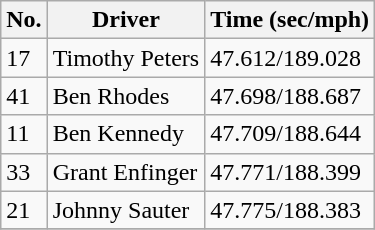<table class="wikitable">
<tr>
<th>No.</th>
<th>Driver</th>
<th>Time (sec/mph)</th>
</tr>
<tr>
<td>17</td>
<td>Timothy Peters</td>
<td>47.612/189.028</td>
</tr>
<tr>
<td>41</td>
<td>Ben Rhodes</td>
<td>47.698/188.687</td>
</tr>
<tr>
<td>11</td>
<td>Ben Kennedy</td>
<td>47.709/188.644</td>
</tr>
<tr>
<td>33</td>
<td>Grant Enfinger</td>
<td>47.771/188.399</td>
</tr>
<tr>
<td>21</td>
<td>Johnny Sauter</td>
<td>47.775/188.383</td>
</tr>
<tr>
</tr>
</table>
